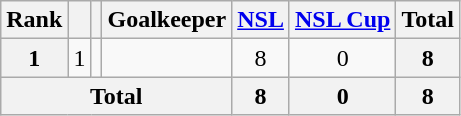<table class="wikitable sortable" style="text-align:center">
<tr>
<th>Rank</th>
<th></th>
<th></th>
<th>Goalkeeper</th>
<th><a href='#'>NSL</a></th>
<th><a href='#'>NSL Cup</a></th>
<th>Total</th>
</tr>
<tr>
<th>1</th>
<td>1</td>
<td></td>
<td align="left"></td>
<td>8</td>
<td>0</td>
<th>8</th>
</tr>
<tr>
<th colspan="4">Total</th>
<th>8</th>
<th>0</th>
<th>8</th>
</tr>
</table>
